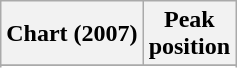<table class="wikitable sortable plainrowheaders" style="text-align:center">
<tr>
<th scope="col">Chart (2007)</th>
<th scope="col">Peak<br> position</th>
</tr>
<tr>
</tr>
<tr>
</tr>
<tr>
</tr>
<tr>
</tr>
</table>
